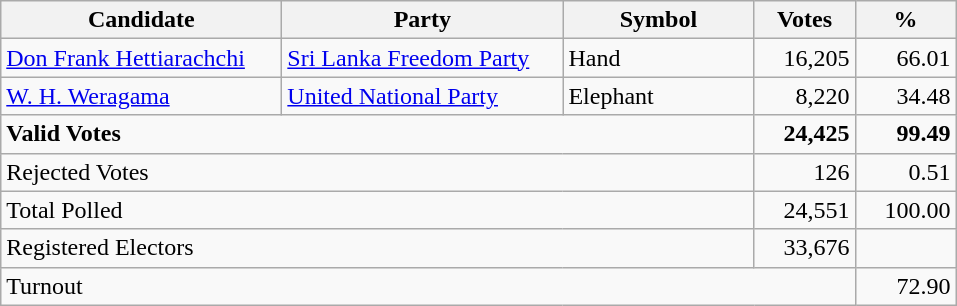<table class="wikitable" border="1" style="text-align:right;">
<tr>
<th align=left width="180">Candidate</th>
<th align=left width="180">Party</th>
<th align=left width="120">Symbol</th>
<th align=left width="60">Votes</th>
<th align=left width="60">%</th>
</tr>
<tr>
<td align=left><a href='#'>Don Frank Hettiarachchi</a></td>
<td align=left><a href='#'>Sri Lanka Freedom Party</a></td>
<td align=left>Hand</td>
<td>16,205</td>
<td>66.01</td>
</tr>
<tr>
<td align=left><a href='#'>W. H. Weragama</a></td>
<td align=left><a href='#'>United National Party</a></td>
<td align=left>Elephant</td>
<td>8,220</td>
<td>34.48</td>
</tr>
<tr>
<td align=left colspan=3><strong>Valid Votes</strong></td>
<td><strong>24,425</strong></td>
<td><strong>99.49</strong></td>
</tr>
<tr>
<td align=left colspan=3>Rejected Votes</td>
<td>126</td>
<td>0.51</td>
</tr>
<tr>
<td align=left colspan=3>Total Polled</td>
<td>24,551</td>
<td>100.00</td>
</tr>
<tr>
<td align=left colspan=3>Registered Electors</td>
<td>33,676</td>
<td></td>
</tr>
<tr>
<td align=left colspan=4>Turnout</td>
<td>72.90</td>
</tr>
</table>
